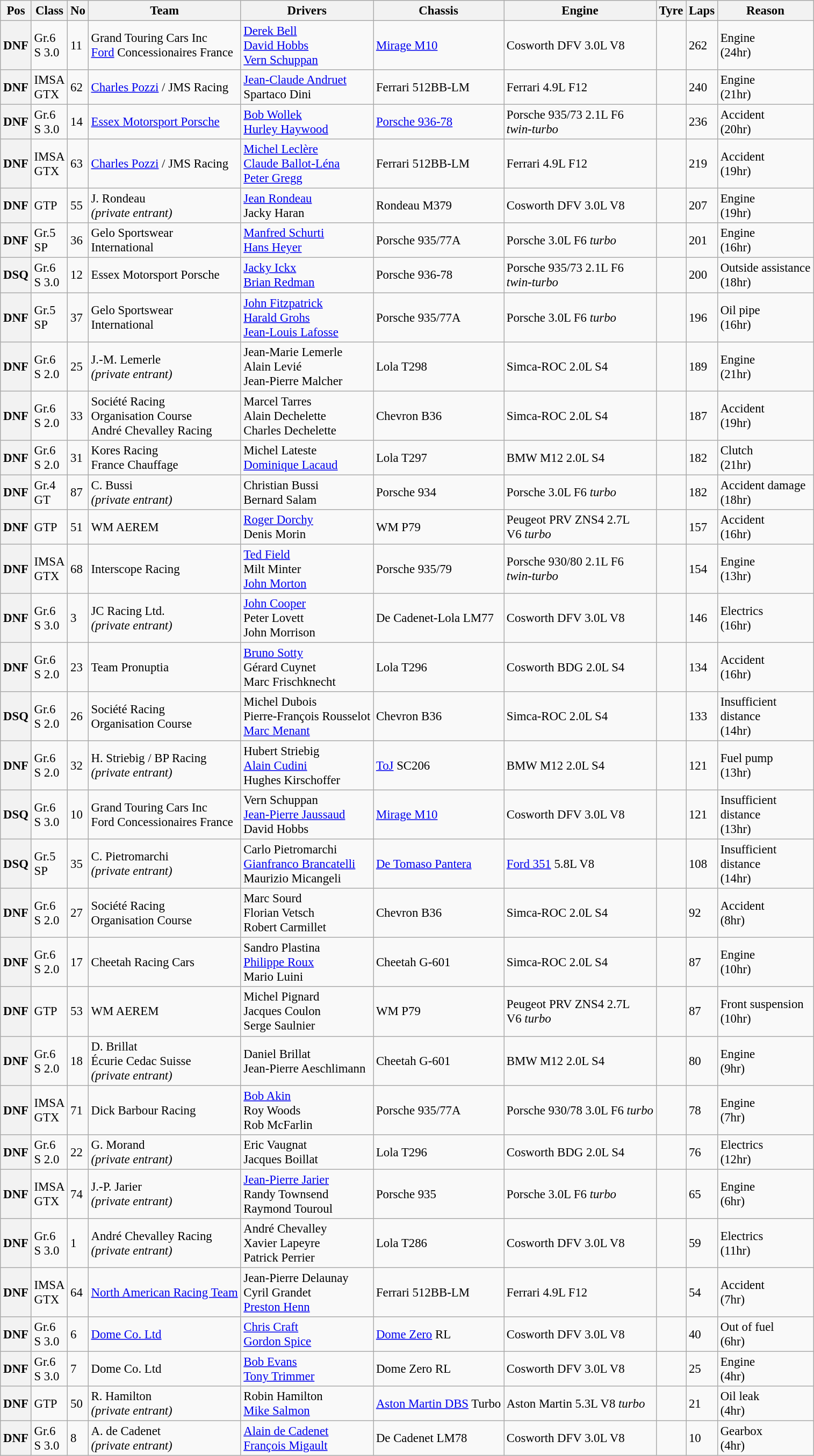<table class="wikitable" style="font-size: 95%;">
<tr>
<th>Pos</th>
<th>Class</th>
<th>No</th>
<th>Team</th>
<th>Drivers</th>
<th>Chassis</th>
<th>Engine</th>
<th>Tyre</th>
<th>Laps</th>
<th>Reason</th>
</tr>
<tr>
<th>DNF</th>
<td>Gr.6<br>S 3.0</td>
<td>11</td>
<td> Grand Touring Cars Inc<br> <a href='#'>Ford</a> Concessionaires France</td>
<td> <a href='#'>Derek Bell</a><br> <a href='#'>David Hobbs</a><br> <a href='#'>Vern Schuppan</a></td>
<td><a href='#'>Mirage M10</a></td>
<td>Cosworth DFV 3.0L V8</td>
<td></td>
<td>262</td>
<td>Engine<br>(24hr)</td>
</tr>
<tr>
<th>DNF</th>
<td>IMSA<br>GTX</td>
<td>62</td>
<td> <a href='#'>Charles Pozzi</a> / JMS Racing</td>
<td> <a href='#'>Jean-Claude Andruet</a><br> Spartaco Dini</td>
<td>Ferrari 512BB-LM</td>
<td>Ferrari 4.9L F12</td>
<td></td>
<td>240</td>
<td>Engine<br>(21hr)</td>
</tr>
<tr>
<th>DNF</th>
<td>Gr.6<br>S 3.0</td>
<td>14</td>
<td> <a href='#'>Essex Motorsport Porsche</a></td>
<td> <a href='#'>Bob Wollek</a><br> <a href='#'>Hurley Haywood</a></td>
<td><a href='#'>Porsche 936-78</a></td>
<td>Porsche 935/73 2.1L F6<br> <em>twin-turbo</em></td>
<td></td>
<td>236</td>
<td>Accident<br>(20hr)</td>
</tr>
<tr>
<th>DNF</th>
<td>IMSA<br>GTX</td>
<td>63</td>
<td> <a href='#'>Charles Pozzi</a> / JMS Racing</td>
<td> <a href='#'>Michel Leclère</a><br> <a href='#'>Claude Ballot-Léna</a><br> <a href='#'>Peter Gregg</a></td>
<td>Ferrari 512BB-LM</td>
<td>Ferrari 4.9L F12</td>
<td></td>
<td>219</td>
<td>Accident<br>(19hr)</td>
</tr>
<tr>
<th>DNF</th>
<td>GTP</td>
<td>55</td>
<td> J. Rondeau<br><em>(private entrant)</em></td>
<td> <a href='#'>Jean Rondeau</a><br> Jacky Haran</td>
<td>Rondeau M379</td>
<td>Cosworth DFV 3.0L V8</td>
<td></td>
<td>207</td>
<td>Engine<br>(19hr)</td>
</tr>
<tr>
<th>DNF</th>
<td>Gr.5<br>SP</td>
<td>36</td>
<td> Gelo Sportswear<br>International</td>
<td> <a href='#'>Manfred Schurti</a><br> <a href='#'>Hans Heyer</a></td>
<td>Porsche 935/77A</td>
<td>Porsche 3.0L F6 <em>turbo</em></td>
<td></td>
<td>201</td>
<td>Engine<br>(16hr)</td>
</tr>
<tr>
<th>DSQ</th>
<td>Gr.6<br>S 3.0</td>
<td>12</td>
<td> Essex Motorsport Porsche</td>
<td> <a href='#'>Jacky Ickx</a><br> <a href='#'>Brian Redman</a></td>
<td>Porsche 936-78</td>
<td>Porsche 935/73 2.1L F6<br> <em>twin-turbo</em></td>
<td></td>
<td>200</td>
<td>Outside assistance<br>(18hr)</td>
</tr>
<tr>
<th>DNF</th>
<td>Gr.5<br>SP</td>
<td>37</td>
<td> Gelo Sportswear<br>International</td>
<td> <a href='#'>John Fitzpatrick</a><br> <a href='#'>Harald Grohs</a><br> <a href='#'>Jean-Louis Lafosse</a></td>
<td>Porsche 935/77A</td>
<td>Porsche 3.0L F6 <em>turbo</em></td>
<td></td>
<td>196</td>
<td>Oil pipe<br>(16hr)</td>
</tr>
<tr>
<th>DNF</th>
<td>Gr.6<br>S 2.0</td>
<td>25</td>
<td> J.-M. Lemerle<br><em>(private entrant)</em></td>
<td> Jean-Marie Lemerle<br> Alain Levié<br> Jean-Pierre Malcher</td>
<td>Lola T298</td>
<td>Simca-ROC 2.0L S4</td>
<td></td>
<td>189</td>
<td>Engine<br>(21hr)</td>
</tr>
<tr>
<th>DNF</th>
<td>Gr.6<br>S 2.0</td>
<td>33</td>
<td> Société Racing<br>Organisation Course<br> André Chevalley Racing</td>
<td> Marcel Tarres<br> Alain Dechelette<br> Charles Dechelette</td>
<td>Chevron B36</td>
<td>Simca-ROC 2.0L S4</td>
<td></td>
<td>187</td>
<td>Accident<br>(19hr)</td>
</tr>
<tr>
<th>DNF</th>
<td>Gr.6<br>S 2.0</td>
<td>31</td>
<td> Kores Racing<br> France Chauffage</td>
<td> Michel Lateste<br> <a href='#'>Dominique Lacaud</a></td>
<td>Lola T297</td>
<td>BMW M12 2.0L S4</td>
<td></td>
<td>182</td>
<td>Clutch<br>(21hr)</td>
</tr>
<tr>
<th>DNF</th>
<td>Gr.4<br>GT</td>
<td>87</td>
<td> C. Bussi<br><em>(private entrant)</em></td>
<td> Christian Bussi<br> Bernard Salam</td>
<td>Porsche 934</td>
<td>Porsche 3.0L F6 <em>turbo</em></td>
<td></td>
<td>182</td>
<td>Accident damage<br>(18hr)</td>
</tr>
<tr>
<th>DNF</th>
<td>GTP</td>
<td>51</td>
<td> WM AEREM</td>
<td> <a href='#'>Roger Dorchy</a><br> Denis Morin</td>
<td>WM P79</td>
<td>Peugeot PRV ZNS4 2.7L<br> V6 <em>turbo</em></td>
<td></td>
<td>157</td>
<td>Accident<br>(16hr)</td>
</tr>
<tr>
<th>DNF</th>
<td>IMSA<br>GTX</td>
<td>68</td>
<td> Interscope Racing</td>
<td> <a href='#'>Ted Field</a><br> Milt Minter<br> <a href='#'>John Morton</a></td>
<td>Porsche 935/79</td>
<td>Porsche 930/80 2.1L F6<br> <em>twin-turbo</em></td>
<td></td>
<td>154</td>
<td>Engine<br>(13hr)</td>
</tr>
<tr>
<th>DNF</th>
<td>Gr.6<br>S 3.0</td>
<td>3</td>
<td> JC Racing Ltd. <br><em>(private entrant)</em></td>
<td> <a href='#'>John Cooper</a><br> Peter Lovett<br> John Morrison</td>
<td>De Cadenet-Lola LM77</td>
<td>Cosworth DFV 3.0L V8</td>
<td></td>
<td>146</td>
<td>Electrics<br>(16hr)</td>
</tr>
<tr>
<th>DNF</th>
<td>Gr.6<br>S 2.0</td>
<td>23</td>
<td> Team Pronuptia</td>
<td> <a href='#'>Bruno Sotty</a><br> Gérard Cuynet<br> Marc Frischknecht</td>
<td>Lola T296</td>
<td>Cosworth BDG 2.0L S4</td>
<td></td>
<td>134</td>
<td>Accident<br>(16hr)</td>
</tr>
<tr>
<th>DSQ</th>
<td>Gr.6<br>S 2.0</td>
<td>26</td>
<td> Société Racing<br>Organisation Course</td>
<td> Michel Dubois<br> Pierre-François Rousselot<br> <a href='#'>Marc Menant</a></td>
<td>Chevron B36</td>
<td>Simca-ROC 2.0L S4</td>
<td></td>
<td>133</td>
<td>Insufficient<br> distance<br>(14hr)</td>
</tr>
<tr>
<th>DNF</th>
<td>Gr.6<br>S 2.0</td>
<td>32</td>
<td> H. Striebig / BP Racing<br><em>(private entrant)</em></td>
<td> Hubert Striebig<br> <a href='#'>Alain Cudini</a><br> Hughes Kirschoffer</td>
<td><a href='#'>ToJ</a> SC206</td>
<td>BMW M12 2.0L S4</td>
<td></td>
<td>121</td>
<td>Fuel pump<br>(13hr)</td>
</tr>
<tr>
<th>DSQ</th>
<td>Gr.6<br>S 3.0</td>
<td>10</td>
<td> Grand Touring Cars Inc<br> Ford Concessionaires France</td>
<td> Vern Schuppan<br> <a href='#'>Jean-Pierre Jaussaud</a><br> David Hobbs</td>
<td><a href='#'>Mirage M10</a></td>
<td>Cosworth DFV 3.0L V8</td>
<td></td>
<td>121</td>
<td>Insufficient<br> distance<br>(13hr)</td>
</tr>
<tr>
<th>DSQ</th>
<td>Gr.5<br>SP</td>
<td>35</td>
<td> C. Pietromarchi<br><em>(private entrant)</em></td>
<td> Carlo Pietromarchi<br> <a href='#'>Gianfranco Brancatelli</a><br> Maurizio Micangeli</td>
<td><a href='#'>De Tomaso Pantera</a></td>
<td><a href='#'>Ford 351</a> 5.8L V8</td>
<td></td>
<td>108</td>
<td>Insufficient<br> distance<br>(14hr)</td>
</tr>
<tr>
<th>DNF</th>
<td>Gr.6<br>S 2.0</td>
<td>27</td>
<td> Société Racing<br>Organisation Course</td>
<td> Marc Sourd<br> Florian Vetsch<br> Robert Carmillet</td>
<td>Chevron B36</td>
<td>Simca-ROC 2.0L S4</td>
<td></td>
<td>92</td>
<td>Accident<br>(8hr)</td>
</tr>
<tr>
<th>DNF</th>
<td>Gr.6<br>S 2.0</td>
<td>17</td>
<td> Cheetah Racing Cars</td>
<td> Sandro Plastina<br> <a href='#'>Philippe Roux</a><br> Mario Luini</td>
<td>Cheetah G-601</td>
<td>Simca-ROC 2.0L S4</td>
<td></td>
<td>87</td>
<td>Engine<br>(10hr)</td>
</tr>
<tr>
<th>DNF</th>
<td>GTP</td>
<td>53</td>
<td> WM AEREM</td>
<td> Michel Pignard<br> Jacques Coulon<br> Serge Saulnier</td>
<td>WM P79</td>
<td>Peugeot PRV ZNS4 2.7L<br> V6 <em>turbo</em></td>
<td></td>
<td>87</td>
<td>Front suspension<br>(10hr)</td>
</tr>
<tr>
<th>DNF</th>
<td>Gr.6<br>S 2.0</td>
<td>18</td>
<td> D. Brillat<br> Écurie Cedac Suisse<br><em>(private entrant)</em></td>
<td> Daniel Brillat<br> Jean-Pierre Aeschlimann</td>
<td>Cheetah G-601</td>
<td>BMW M12 2.0L S4</td>
<td></td>
<td>80</td>
<td>Engine<br>(9hr)</td>
</tr>
<tr>
<th>DNF</th>
<td>IMSA<br>GTX</td>
<td>71</td>
<td> Dick Barbour Racing</td>
<td> <a href='#'>Bob Akin</a><br> Roy Woods<br> Rob McFarlin</td>
<td>Porsche 935/77A</td>
<td>Porsche 930/78 3.0L F6 <em>turbo</em></td>
<td></td>
<td>78</td>
<td>Engine<br>(7hr)</td>
</tr>
<tr>
<th>DNF</th>
<td>Gr.6<br>S 2.0</td>
<td>22</td>
<td> G. Morand<br><em>(private entrant)</em></td>
<td> Eric Vaugnat<br> Jacques Boillat</td>
<td>Lola T296</td>
<td>Cosworth BDG 2.0L S4</td>
<td></td>
<td>76</td>
<td>Electrics<br>(12hr)</td>
</tr>
<tr>
<th>DNF</th>
<td>IMSA<br>GTX</td>
<td>74</td>
<td> J.-P. Jarier <br><em>(private entrant)</em></td>
<td> <a href='#'>Jean-Pierre Jarier</a><br> Randy Townsend<br> Raymond Touroul</td>
<td>Porsche 935</td>
<td>Porsche 3.0L F6 <em>turbo</em></td>
<td></td>
<td>65</td>
<td>Engine<br>(6hr)</td>
</tr>
<tr>
<th>DNF</th>
<td>Gr.6<br>S 3.0</td>
<td>1</td>
<td> André Chevalley Racing<br><em>(private entrant)</em></td>
<td> André Chevalley<br>  Xavier Lapeyre<br> Patrick Perrier</td>
<td>Lola T286</td>
<td>Cosworth DFV 3.0L V8</td>
<td></td>
<td>59</td>
<td>Electrics<br>(11hr)</td>
</tr>
<tr>
<th>DNF</th>
<td>IMSA<br>GTX</td>
<td>64</td>
<td> <a href='#'>North American Racing Team</a></td>
<td> Jean-Pierre Delaunay<br> Cyril Grandet<br> <a href='#'>Preston Henn</a></td>
<td>Ferrari 512BB-LM</td>
<td>Ferrari 4.9L F12</td>
<td></td>
<td>54</td>
<td>Accident<br>(7hr)</td>
</tr>
<tr>
<th>DNF</th>
<td>Gr.6<br>S 3.0</td>
<td>6</td>
<td> <a href='#'>Dome Co. Ltd</a></td>
<td> <a href='#'>Chris Craft</a><br> <a href='#'>Gordon Spice</a></td>
<td><a href='#'>Dome Zero</a> RL</td>
<td>Cosworth DFV 3.0L V8</td>
<td></td>
<td>40</td>
<td>Out of fuel<br>(6hr)</td>
</tr>
<tr>
<th>DNF</th>
<td>Gr.6<br>S 3.0</td>
<td>7</td>
<td> Dome Co. Ltd</td>
<td> <a href='#'>Bob Evans</a><br> <a href='#'>Tony Trimmer</a></td>
<td>Dome Zero RL</td>
<td>Cosworth DFV 3.0L V8</td>
<td></td>
<td>25</td>
<td>Engine<br>(4hr)</td>
</tr>
<tr>
<th>DNF</th>
<td>GTP</td>
<td>50</td>
<td> R. Hamilton<br><em>(private entrant)</em></td>
<td> Robin Hamilton<br> <a href='#'>Mike Salmon</a></td>
<td><a href='#'>Aston Martin DBS</a> Turbo</td>
<td>Aston Martin 5.3L V8 <em>turbo</em></td>
<td></td>
<td>21</td>
<td>Oil leak<br>(4hr)</td>
</tr>
<tr>
<th>DNF</th>
<td>Gr.6<br>S 3.0</td>
<td>8</td>
<td> A. de Cadenet<br><em>(private entrant)</em></td>
<td> <a href='#'>Alain de Cadenet</a><br> <a href='#'>François Migault</a></td>
<td>De Cadenet LM78</td>
<td>Cosworth DFV 3.0L V8</td>
<td></td>
<td>10</td>
<td>Gearbox<br>(4hr)</td>
</tr>
</table>
